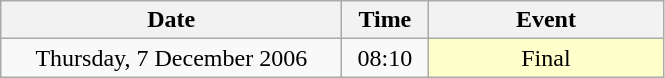<table class = "wikitable" style="text-align:center;">
<tr>
<th width=220>Date</th>
<th width=50>Time</th>
<th width=150>Event</th>
</tr>
<tr>
<td>Thursday, 7 December 2006</td>
<td>08:10</td>
<td bgcolor=ffffcc>Final</td>
</tr>
</table>
